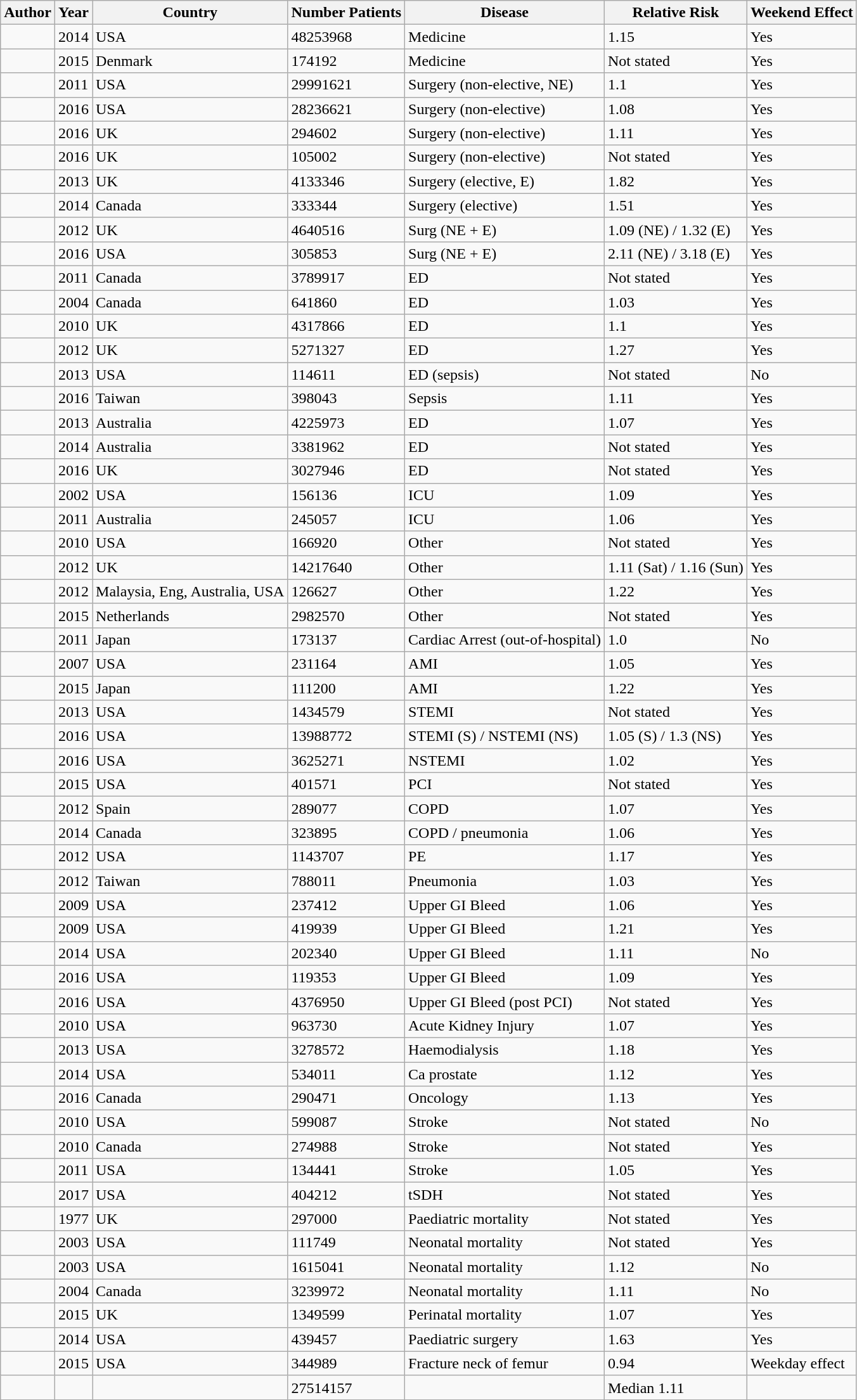<table class="wikitable sortable">
<tr>
<th>Author</th>
<th>Year</th>
<th>Country</th>
<th>Number Patients</th>
<th>Disease</th>
<th>Relative Risk</th>
<th>Weekend Effect</th>
</tr>
<tr>
<td></td>
<td>2014</td>
<td>USA</td>
<td>48253968</td>
<td>Medicine</td>
<td>1.15</td>
<td>Yes</td>
</tr>
<tr>
<td></td>
<td>2015</td>
<td>Denmark</td>
<td>174192</td>
<td>Medicine</td>
<td>Not stated</td>
<td>Yes</td>
</tr>
<tr>
<td></td>
<td>2011</td>
<td>USA</td>
<td>29991621</td>
<td>Surgery (non-elective, NE)</td>
<td>1.1</td>
<td>Yes</td>
</tr>
<tr>
<td></td>
<td>2016</td>
<td>USA</td>
<td>28236621</td>
<td>Surgery (non-elective)</td>
<td>1.08</td>
<td>Yes</td>
</tr>
<tr>
<td></td>
<td>2016</td>
<td>UK</td>
<td>294602</td>
<td>Surgery (non-elective)</td>
<td>1.11</td>
<td>Yes</td>
</tr>
<tr>
<td></td>
<td>2016</td>
<td>UK</td>
<td>105002</td>
<td>Surgery (non-elective)</td>
<td>Not stated</td>
<td>Yes</td>
</tr>
<tr>
<td></td>
<td>2013</td>
<td>UK</td>
<td>4133346</td>
<td>Surgery (elective, E)</td>
<td>1.82</td>
<td>Yes</td>
</tr>
<tr>
<td></td>
<td>2014</td>
<td>Canada</td>
<td>333344</td>
<td>Surgery (elective)</td>
<td>1.51</td>
<td>Yes</td>
</tr>
<tr>
<td></td>
<td>2012</td>
<td>UK</td>
<td>4640516</td>
<td>Surg (NE + E)</td>
<td>1.09 (NE)  / 1.32 (E)</td>
<td>Yes</td>
</tr>
<tr>
<td></td>
<td>2016</td>
<td>USA</td>
<td>305853</td>
<td>Surg (NE + E)</td>
<td>2.11 (NE) / 3.18 (E)</td>
<td>Yes</td>
</tr>
<tr>
<td></td>
<td>2011</td>
<td>Canada</td>
<td>3789917</td>
<td>ED</td>
<td>Not stated</td>
<td>Yes</td>
</tr>
<tr>
<td></td>
<td>2004</td>
<td>Canada</td>
<td>641860</td>
<td>ED</td>
<td>1.03</td>
<td>Yes</td>
</tr>
<tr>
<td></td>
<td>2010</td>
<td>UK</td>
<td>4317866</td>
<td>ED</td>
<td>1.1</td>
<td>Yes</td>
</tr>
<tr>
<td></td>
<td>2012</td>
<td>UK</td>
<td>5271327</td>
<td>ED</td>
<td>1.27</td>
<td>Yes</td>
</tr>
<tr>
<td></td>
<td>2013</td>
<td>USA</td>
<td>114611</td>
<td>ED (sepsis)</td>
<td>Not stated</td>
<td>No</td>
</tr>
<tr>
<td></td>
<td>2016</td>
<td>Taiwan</td>
<td>398043</td>
<td>Sepsis</td>
<td>1.11</td>
<td>Yes</td>
</tr>
<tr>
<td></td>
<td>2013</td>
<td>Australia</td>
<td>4225973</td>
<td>ED</td>
<td>1.07</td>
<td>Yes</td>
</tr>
<tr>
<td></td>
<td>2014</td>
<td>Australia</td>
<td>3381962</td>
<td>ED</td>
<td>Not stated</td>
<td>Yes</td>
</tr>
<tr>
<td></td>
<td>2016</td>
<td>UK</td>
<td>3027946</td>
<td>ED</td>
<td>Not stated</td>
<td>Yes</td>
</tr>
<tr>
<td></td>
<td>2002</td>
<td>USA</td>
<td>156136</td>
<td>ICU</td>
<td>1.09</td>
<td>Yes</td>
</tr>
<tr>
<td></td>
<td>2011</td>
<td>Australia</td>
<td>245057</td>
<td>ICU</td>
<td>1.06</td>
<td>Yes</td>
</tr>
<tr>
<td></td>
<td>2010</td>
<td>USA</td>
<td>166920</td>
<td>Other</td>
<td>Not stated</td>
<td>Yes</td>
</tr>
<tr>
<td></td>
<td>2012</td>
<td>UK</td>
<td>14217640</td>
<td>Other</td>
<td>1.11 (Sat) / 1.16 (Sun)</td>
<td>Yes</td>
</tr>
<tr>
<td></td>
<td>2012</td>
<td>Malaysia, Eng, Australia, USA</td>
<td>126627</td>
<td>Other</td>
<td>1.22</td>
<td>Yes</td>
</tr>
<tr>
<td></td>
<td>2015</td>
<td>Netherlands</td>
<td>2982570</td>
<td>Other</td>
<td>Not stated</td>
<td>Yes</td>
</tr>
<tr>
<td></td>
<td>2011</td>
<td>Japan</td>
<td>173137</td>
<td>Cardiac Arrest (out-of-hospital)</td>
<td>1.0</td>
<td>No</td>
</tr>
<tr>
<td></td>
<td>2007</td>
<td>USA</td>
<td>231164</td>
<td>AMI</td>
<td>1.05</td>
<td>Yes</td>
</tr>
<tr>
<td></td>
<td>2015</td>
<td>Japan</td>
<td>111200</td>
<td>AMI</td>
<td>1.22</td>
<td>Yes</td>
</tr>
<tr>
<td></td>
<td>2013</td>
<td>USA</td>
<td>1434579</td>
<td>STEMI</td>
<td>Not stated</td>
<td>Yes</td>
</tr>
<tr>
<td></td>
<td>2016</td>
<td>USA</td>
<td>13988772</td>
<td>STEMI (S) / NSTEMI (NS)</td>
<td>1.05 (S) / 1.3 (NS)</td>
<td>Yes</td>
</tr>
<tr>
<td></td>
<td>2016</td>
<td>USA</td>
<td>3625271</td>
<td>NSTEMI</td>
<td>1.02</td>
<td>Yes</td>
</tr>
<tr>
<td></td>
<td>2015</td>
<td>USA</td>
<td>401571</td>
<td>PCI</td>
<td>Not stated</td>
<td>Yes</td>
</tr>
<tr>
<td></td>
<td>2012</td>
<td>Spain</td>
<td>289077</td>
<td>COPD</td>
<td>1.07</td>
<td>Yes</td>
</tr>
<tr>
<td></td>
<td>2014</td>
<td>Canada</td>
<td>323895</td>
<td>COPD / pneumonia</td>
<td>1.06</td>
<td>Yes</td>
</tr>
<tr>
<td></td>
<td>2012</td>
<td>USA</td>
<td>1143707</td>
<td>PE</td>
<td>1.17</td>
<td>Yes</td>
</tr>
<tr>
<td></td>
<td>2012</td>
<td>Taiwan</td>
<td>788011</td>
<td>Pneumonia</td>
<td>1.03</td>
<td>Yes</td>
</tr>
<tr>
<td></td>
<td>2009</td>
<td>USA</td>
<td>237412</td>
<td>Upper GI Bleed</td>
<td>1.06</td>
<td>Yes</td>
</tr>
<tr>
<td></td>
<td>2009</td>
<td>USA</td>
<td>419939</td>
<td>Upper GI Bleed</td>
<td>1.21</td>
<td>Yes</td>
</tr>
<tr>
<td></td>
<td>2014</td>
<td>USA</td>
<td>202340</td>
<td>Upper GI Bleed</td>
<td>1.11</td>
<td>No</td>
</tr>
<tr>
<td></td>
<td>2016</td>
<td>USA</td>
<td>119353</td>
<td>Upper GI Bleed</td>
<td>1.09</td>
<td>Yes</td>
</tr>
<tr>
<td></td>
<td>2016</td>
<td>USA</td>
<td>4376950</td>
<td>Upper GI Bleed (post PCI)</td>
<td>Not stated</td>
<td>Yes</td>
</tr>
<tr>
<td></td>
<td>2010</td>
<td>USA</td>
<td>963730</td>
<td>Acute Kidney Injury</td>
<td>1.07</td>
<td>Yes</td>
</tr>
<tr>
<td></td>
<td>2013</td>
<td>USA</td>
<td>3278572</td>
<td>Haemodialysis</td>
<td>1.18</td>
<td>Yes</td>
</tr>
<tr>
<td></td>
<td>2014</td>
<td>USA</td>
<td>534011</td>
<td>Ca prostate</td>
<td>1.12</td>
<td>Yes</td>
</tr>
<tr>
<td></td>
<td>2016</td>
<td>Canada</td>
<td>290471</td>
<td>Oncology</td>
<td>1.13</td>
<td>Yes</td>
</tr>
<tr>
<td></td>
<td>2010</td>
<td>USA</td>
<td>599087</td>
<td>Stroke</td>
<td>Not stated</td>
<td>No</td>
</tr>
<tr>
<td></td>
<td>2010</td>
<td>Canada</td>
<td>274988</td>
<td>Stroke</td>
<td>Not stated</td>
<td>Yes</td>
</tr>
<tr>
<td></td>
<td>2011</td>
<td>USA</td>
<td>134441</td>
<td>Stroke</td>
<td>1.05</td>
<td>Yes</td>
</tr>
<tr>
<td></td>
<td>2017</td>
<td>USA</td>
<td>404212</td>
<td>tSDH</td>
<td>Not stated</td>
<td>Yes</td>
</tr>
<tr>
<td></td>
<td>1977</td>
<td>UK</td>
<td>297000</td>
<td>Paediatric mortality</td>
<td>Not stated</td>
<td>Yes</td>
</tr>
<tr>
<td></td>
<td>2003</td>
<td>USA</td>
<td>111749</td>
<td>Neonatal mortality</td>
<td>Not stated</td>
<td>Yes</td>
</tr>
<tr>
<td></td>
<td>2003</td>
<td>USA</td>
<td>1615041</td>
<td>Neonatal mortality</td>
<td>1.12</td>
<td>No</td>
</tr>
<tr>
<td></td>
<td>2004</td>
<td>Canada</td>
<td>3239972</td>
<td>Neonatal mortality</td>
<td>1.11</td>
<td>No</td>
</tr>
<tr>
<td></td>
<td>2015</td>
<td>UK</td>
<td>1349599</td>
<td>Perinatal mortality</td>
<td>1.07</td>
<td>Yes</td>
</tr>
<tr>
<td></td>
<td>2014</td>
<td>USA</td>
<td>439457</td>
<td>Paediatric surgery</td>
<td>1.63</td>
<td>Yes</td>
</tr>
<tr>
<td></td>
<td>2015</td>
<td>USA</td>
<td>344989</td>
<td>Fracture neck of femur</td>
<td>0.94</td>
<td>Weekday effect</td>
</tr>
<tr>
<td></td>
<td></td>
<td></td>
<td>27514157</td>
<td></td>
<td>Median 1.11</td>
<td></td>
</tr>
</table>
